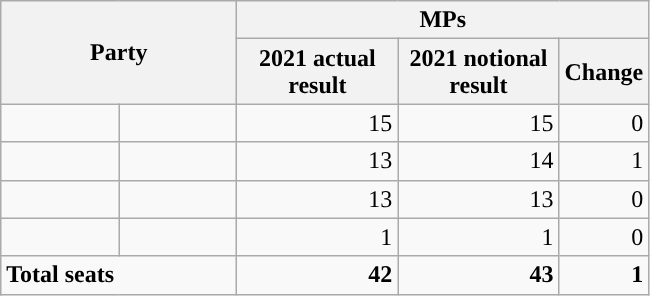<table class="wikitable" style="text-align:right;">
<tr>
<th colspan="2" rowspan="2" class=unsortable style="text-align: center; vertical-align: middle; width: 150px;">Party</th>
<th colspan="3" style="vertical-align: top;">MPs</th>
</tr>
<tr>
<th data-sort-type=number style="width: 100px;">2021 actual result</th>
<th data-sort-type=number style="width: 100px;">2021 notional result</th>
<th data-sort-type=number style="width: 50px;">Change</th>
</tr>
<tr>
<td style="background:"></td>
<td style="text-align:left"></td>
<td>15</td>
<td>15</td>
<td> 0</td>
</tr>
<tr>
<td style="background:"></td>
<td style="text-align:left"></td>
<td>13</td>
<td>14</td>
<td> 1</td>
</tr>
<tr>
<td style="background:"></td>
<td style="text-align:left"></td>
<td>13</td>
<td>13</td>
<td> 0</td>
</tr>
<tr>
<td style="background:"></td>
<td style="text-align:left"></td>
<td>1</td>
<td>1</td>
<td> 0</td>
</tr>
<tr>
<td style="text-align: left;" colspan="2"><strong>Total seats</strong></td>
<td><strong>42</strong></td>
<td><strong>43</strong></td>
<td><strong>1</strong> </td>
</tr>
</table>
